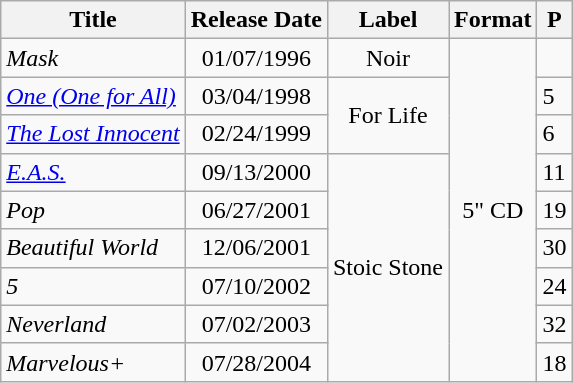<table class="wikitable">
<tr>
<th>Title</th>
<th>Release Date</th>
<th>Label</th>
<th>Format</th>
<th>P</th>
</tr>
<tr>
<td><em>Mask</em></td>
<td style="text-align:center">01/07/1996</td>
<td style="text-align:center">Noir</td>
<td rowspan="9" style="text-align:center">5" CD</td>
</tr>
<tr>
<td><em><a href='#'>One (One for All)</a></em></td>
<td style="text-align:center">03/04/1998</td>
<td rowspan="2" style="text-align:center">For Life</td>
<td>5</td>
</tr>
<tr>
<td><em><a href='#'>The Lost Innocent</a></em></td>
<td style="text-align:center">02/24/1999</td>
<td>6</td>
</tr>
<tr>
<td><em><a href='#'>E.A.S.</a></em></td>
<td style="text-align:center">09/13/2000</td>
<td rowspan="6" style="text-align:center">Stoic Stone</td>
<td>11</td>
</tr>
<tr>
<td><em>Pop</em></td>
<td style="text-align:center">06/27/2001</td>
<td>19</td>
</tr>
<tr>
<td><em>Beautiful World</em></td>
<td style="text-align:center">12/06/2001</td>
<td>30</td>
</tr>
<tr>
<td><em>5</em></td>
<td style="text-align:center">07/10/2002</td>
<td>24</td>
</tr>
<tr>
<td><em>Neverland</em></td>
<td style="text-align:center">07/02/2003</td>
<td>32</td>
</tr>
<tr>
<td><em>Marvelous+</em></td>
<td style="text-align:center">07/28/2004</td>
<td>18</td>
</tr>
</table>
